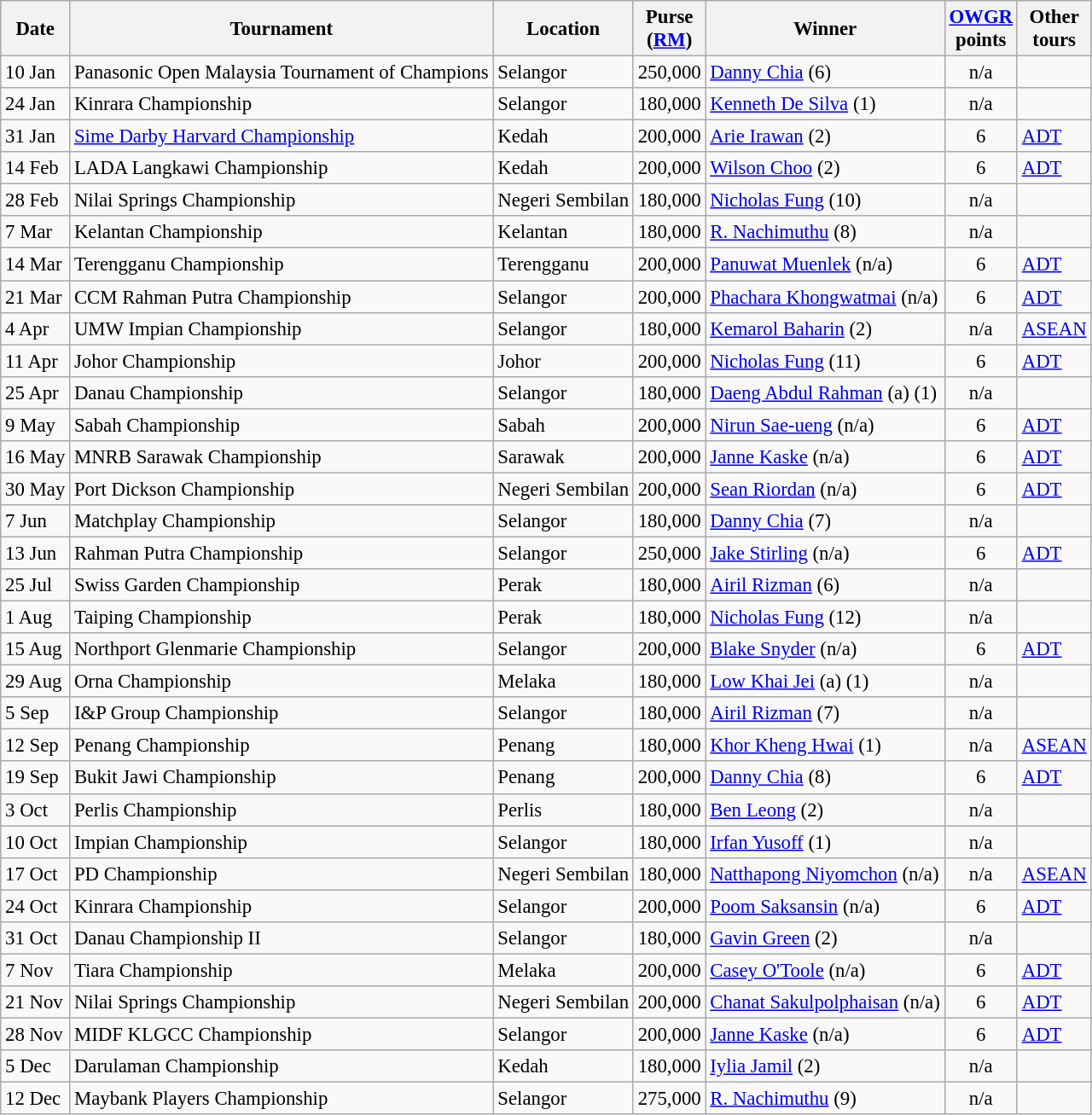<table class="wikitable" style="font-size:95%">
<tr>
<th>Date</th>
<th>Tournament</th>
<th>Location</th>
<th>Purse<br>(<a href='#'>RM</a>)</th>
<th>Winner</th>
<th><a href='#'>OWGR</a><br>points</th>
<th>Other<br>tours</th>
</tr>
<tr>
<td>10 Jan</td>
<td>Panasonic Open Malaysia Tournament of Champions</td>
<td>Selangor</td>
<td align=right>250,000</td>
<td> <a href='#'>Danny Chia</a> (6)</td>
<td align=center>n/a</td>
<td></td>
</tr>
<tr>
<td>24 Jan</td>
<td>Kinrara Championship</td>
<td>Selangor</td>
<td align=right>180,000</td>
<td> <a href='#'>Kenneth De Silva</a> (1)</td>
<td align=center>n/a</td>
<td></td>
</tr>
<tr>
<td>31 Jan</td>
<td><a href='#'>Sime Darby Harvard Championship</a></td>
<td>Kedah</td>
<td align=right>200,000</td>
<td> <a href='#'>Arie Irawan</a> (2)</td>
<td align=center>6</td>
<td><a href='#'>ADT</a></td>
</tr>
<tr>
<td>14 Feb</td>
<td>LADA Langkawi Championship</td>
<td>Kedah</td>
<td align=right>200,000</td>
<td> <a href='#'>Wilson Choo</a> (2)</td>
<td align=center>6</td>
<td><a href='#'>ADT</a></td>
</tr>
<tr>
<td>28 Feb</td>
<td>Nilai Springs Championship</td>
<td>Negeri Sembilan</td>
<td align=right>180,000</td>
<td> <a href='#'>Nicholas Fung</a> (10)</td>
<td align=center>n/a</td>
<td></td>
</tr>
<tr>
<td>7 Mar</td>
<td>Kelantan Championship</td>
<td>Kelantan</td>
<td align=right>180,000</td>
<td> <a href='#'>R. Nachimuthu</a> (8)</td>
<td align=center>n/a</td>
<td></td>
</tr>
<tr>
<td>14 Mar</td>
<td>Terengganu Championship</td>
<td>Terengganu</td>
<td align=right>200,000</td>
<td> <a href='#'>Panuwat Muenlek</a> (n/a)</td>
<td align=center>6</td>
<td><a href='#'>ADT</a></td>
</tr>
<tr>
<td>21 Mar</td>
<td>CCM Rahman Putra Championship</td>
<td>Selangor</td>
<td align=right>200,000</td>
<td> <a href='#'>Phachara Khongwatmai</a> (n/a)</td>
<td align=center>6</td>
<td><a href='#'>ADT</a></td>
</tr>
<tr>
<td>4 Apr</td>
<td>UMW Impian Championship</td>
<td>Selangor</td>
<td align=right>180,000</td>
<td> <a href='#'>Kemarol Baharin</a> (2)</td>
<td align=center>n/a</td>
<td><a href='#'>ASEAN</a></td>
</tr>
<tr>
<td>11 Apr</td>
<td>Johor Championship</td>
<td>Johor</td>
<td align=right>200,000</td>
<td> <a href='#'>Nicholas Fung</a> (11)</td>
<td align=center>6</td>
<td><a href='#'>ADT</a></td>
</tr>
<tr>
<td>25 Apr</td>
<td>Danau Championship</td>
<td>Selangor</td>
<td align=right>180,000</td>
<td> <a href='#'>Daeng Abdul Rahman</a> (a) (1)</td>
<td align=center>n/a</td>
<td></td>
</tr>
<tr>
<td>9 May</td>
<td>Sabah Championship</td>
<td>Sabah</td>
<td align=right>200,000</td>
<td> <a href='#'>Nirun Sae-ueng</a> (n/a)</td>
<td align=center>6</td>
<td><a href='#'>ADT</a></td>
</tr>
<tr>
<td>16 May</td>
<td>MNRB Sarawak Championship</td>
<td>Sarawak</td>
<td align=right>200,000</td>
<td> <a href='#'>Janne Kaske</a> (n/a)</td>
<td align=center>6</td>
<td><a href='#'>ADT</a></td>
</tr>
<tr>
<td>30 May</td>
<td>Port Dickson Championship</td>
<td>Negeri Sembilan</td>
<td align=right>200,000</td>
<td> <a href='#'>Sean Riordan</a> (n/a)</td>
<td align=center>6</td>
<td><a href='#'>ADT</a></td>
</tr>
<tr>
<td>7 Jun</td>
<td>Matchplay Championship</td>
<td>Selangor</td>
<td align=right>180,000</td>
<td> <a href='#'>Danny Chia</a> (7)</td>
<td align=center>n/a</td>
<td></td>
</tr>
<tr>
<td>13 Jun</td>
<td>Rahman Putra Championship</td>
<td>Selangor</td>
<td align=right>250,000</td>
<td> <a href='#'>Jake Stirling</a> (n/a)</td>
<td align=center>6</td>
<td><a href='#'>ADT</a></td>
</tr>
<tr>
<td>25 Jul</td>
<td>Swiss Garden Championship</td>
<td>Perak</td>
<td align=right>180,000</td>
<td> <a href='#'>Airil Rizman</a> (6)</td>
<td align=center>n/a</td>
<td></td>
</tr>
<tr>
<td>1 Aug</td>
<td>Taiping Championship</td>
<td>Perak</td>
<td align=right>180,000</td>
<td> <a href='#'>Nicholas Fung</a> (12)</td>
<td align=center>n/a</td>
<td></td>
</tr>
<tr>
<td>15 Aug</td>
<td>Northport Glenmarie Championship</td>
<td>Selangor</td>
<td align=right>200,000</td>
<td> <a href='#'>Blake Snyder</a> (n/a)</td>
<td align=center>6</td>
<td><a href='#'>ADT</a></td>
</tr>
<tr>
<td>29 Aug</td>
<td>Orna Championship</td>
<td>Melaka</td>
<td align=right>180,000</td>
<td> <a href='#'>Low Khai Jei</a> (a) (1)</td>
<td align=center>n/a</td>
<td></td>
</tr>
<tr>
<td>5 Sep</td>
<td>I&P Group Championship</td>
<td>Selangor</td>
<td align=right>180,000</td>
<td> <a href='#'>Airil Rizman</a> (7)</td>
<td align=center>n/a</td>
<td></td>
</tr>
<tr>
<td>12 Sep</td>
<td>Penang Championship</td>
<td>Penang</td>
<td align=right>180,000</td>
<td> <a href='#'>Khor Kheng Hwai</a> (1)</td>
<td align=center>n/a</td>
<td><a href='#'>ASEAN</a></td>
</tr>
<tr>
<td>19 Sep</td>
<td>Bukit Jawi Championship</td>
<td>Penang</td>
<td align=right>200,000</td>
<td> <a href='#'>Danny Chia</a> (8)</td>
<td align=center>6</td>
<td><a href='#'>ADT</a></td>
</tr>
<tr>
<td>3 Oct</td>
<td>Perlis Championship</td>
<td>Perlis</td>
<td align=right>180,000</td>
<td> <a href='#'>Ben Leong</a> (2)</td>
<td align=center>n/a</td>
<td></td>
</tr>
<tr>
<td>10 Oct</td>
<td>Impian Championship</td>
<td>Selangor</td>
<td align=right>180,000</td>
<td> <a href='#'>Irfan Yusoff</a> (1)</td>
<td align=center>n/a</td>
<td></td>
</tr>
<tr>
<td>17 Oct</td>
<td>PD Championship</td>
<td>Negeri Sembilan</td>
<td align=right>180,000</td>
<td> <a href='#'>Natthapong Niyomchon</a> (n/a)</td>
<td align=center>n/a</td>
<td><a href='#'>ASEAN</a></td>
</tr>
<tr>
<td>24 Oct</td>
<td>Kinrara Championship</td>
<td>Selangor</td>
<td align=right>200,000</td>
<td> <a href='#'>Poom Saksansin</a> (n/a)</td>
<td align=center>6</td>
<td><a href='#'>ADT</a></td>
</tr>
<tr>
<td>31 Oct</td>
<td>Danau Championship II</td>
<td>Selangor</td>
<td align=right>180,000</td>
<td> <a href='#'>Gavin Green</a> (2)</td>
<td align=center>n/a</td>
<td></td>
</tr>
<tr>
<td>7 Nov</td>
<td>Tiara Championship</td>
<td>Melaka</td>
<td align=right>200,000</td>
<td> <a href='#'>Casey O'Toole</a> (n/a)</td>
<td align=center>6</td>
<td><a href='#'>ADT</a></td>
</tr>
<tr>
<td>21 Nov</td>
<td>Nilai Springs Championship</td>
<td>Negeri Sembilan</td>
<td align=right>200,000</td>
<td> <a href='#'>Chanat Sakulpolphaisan</a> (n/a)</td>
<td align=center>6</td>
<td><a href='#'>ADT</a></td>
</tr>
<tr>
<td>28 Nov</td>
<td>MIDF KLGCC Championship</td>
<td>Selangor</td>
<td align=right>200,000</td>
<td> <a href='#'>Janne Kaske</a> (n/a)</td>
<td align=center>6</td>
<td><a href='#'>ADT</a></td>
</tr>
<tr>
<td>5 Dec</td>
<td>Darulaman Championship</td>
<td>Kedah</td>
<td align=right>180,000</td>
<td> <a href='#'>Iylia Jamil</a> (2)</td>
<td align=center>n/a</td>
<td></td>
</tr>
<tr>
<td>12 Dec</td>
<td>Maybank Players Championship</td>
<td>Selangor</td>
<td align=right>275,000</td>
<td> <a href='#'>R. Nachimuthu</a> (9)</td>
<td align=center>n/a</td>
<td></td>
</tr>
</table>
